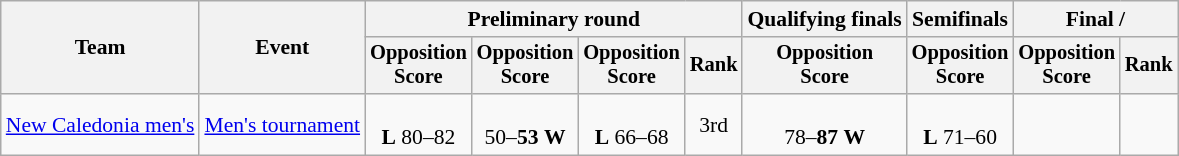<table class=wikitable style=font-size:90%;text-align:center>
<tr>
<th rowspan=2>Team</th>
<th rowspan=2>Event</th>
<th colspan=4>Preliminary round</th>
<th>Qualifying finals</th>
<th>Semifinals</th>
<th colspan=2>Final / </th>
</tr>
<tr style=font-size:95%>
<th>Opposition<br>Score</th>
<th>Opposition<br>Score</th>
<th>Opposition<br>Score</th>
<th>Rank</th>
<th>Opposition<br>Score</th>
<th>Opposition<br>Score</th>
<th>Opposition<br>Score</th>
<th>Rank</th>
</tr>
<tr>
<td align=left><a href='#'>New Caledonia men's</a></td>
<td align=left><a href='#'>Men's tournament</a></td>
<td><br> <strong>L</strong> 80–82</td>
<td><br> 50–<strong>53</strong> <strong>W</strong></td>
<td><br> <strong>L</strong> 66–68</td>
<td>3rd</td>
<td><br>  78–<strong>87</strong> <strong>W</strong></td>
<td><br> <strong>L</strong> 71–60</td>
<td></td>
<td></td>
</tr>
</table>
